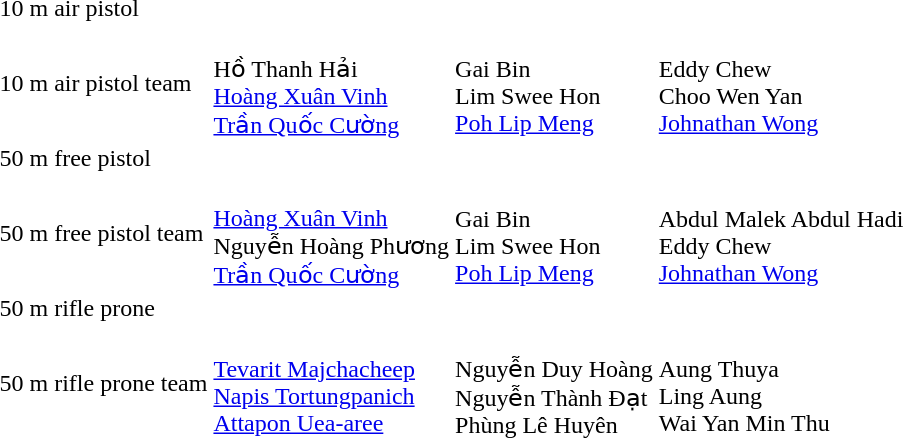<table>
<tr>
<td>10 m air pistol<br></td>
<td></td>
<td></td>
<td></td>
</tr>
<tr>
<td>10 m air pistol team<br></td>
<td><br>Hồ Thanh Hải<br><a href='#'>Hoàng Xuân Vinh</a><br><a href='#'>Trần Quốc Cường</a></td>
<td><br>Gai Bin<br>Lim Swee Hon<br><a href='#'>Poh Lip Meng</a></td>
<td><br>Eddy Chew<br>Choo Wen Yan<br><a href='#'>Johnathan Wong</a></td>
</tr>
<tr>
<td>50 m free pistol<br></td>
<td></td>
<td></td>
<td></td>
</tr>
<tr>
<td>50 m free pistol team<br></td>
<td nowrap><br><a href='#'>Hoàng Xuân Vinh</a><br>Nguyễn Hoàng Phương<br><a href='#'>Trần Quốc Cường</a></td>
<td><br>Gai Bin<br>Lim Swee Hon<br><a href='#'>Poh Lip Meng</a></td>
<td nowrap><br>Abdul Malek Abdul Hadi<br>Eddy Chew<br><a href='#'>Johnathan Wong</a></td>
</tr>
<tr>
<td>50 m rifle prone<br></td>
<td></td>
<td nowrap></td>
<td></td>
</tr>
<tr>
<td>50 m rifle prone team<br></td>
<td><br><a href='#'>Tevarit Majchacheep</a><br><a href='#'>Napis Tortungpanich</a><br><a href='#'>Attapon Uea-aree</a></td>
<td><br>Nguyễn Duy Hoàng<br>Nguyễn Thành Đạt<br>Phùng Lê Huyên</td>
<td><br>Aung Thuya<br>Ling Aung<br>Wai Yan Min Thu</td>
</tr>
</table>
